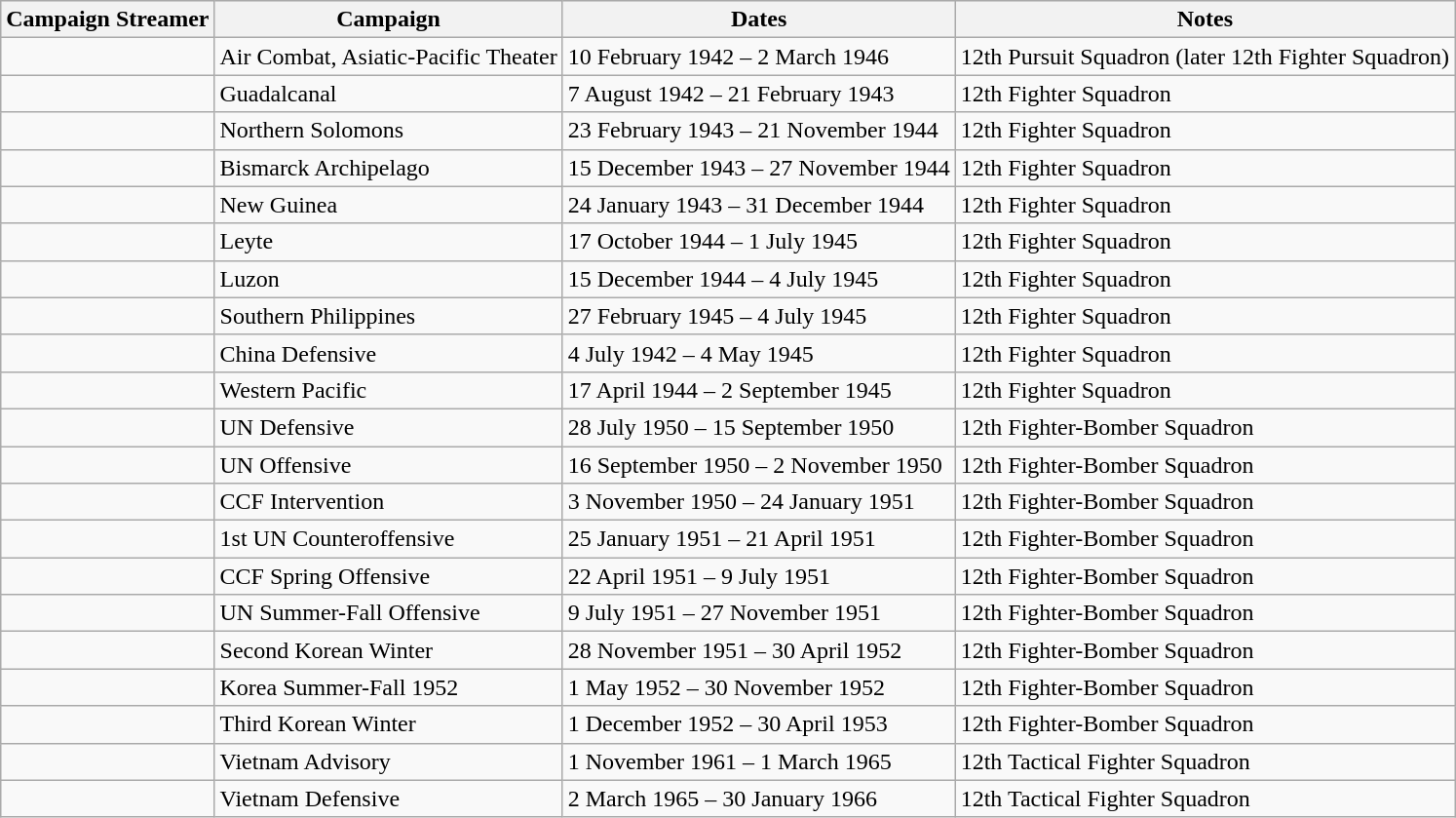<table class="wikitable">
<tr style="background:#efefef;">
<th>Campaign Streamer</th>
<th>Campaign</th>
<th>Dates</th>
<th>Notes</th>
</tr>
<tr>
<td></td>
<td>Air Combat, Asiatic-Pacific Theater</td>
<td>10 February 1942 – 2 March 1946</td>
<td>12th Pursuit Squadron (later 12th Fighter Squadron)</td>
</tr>
<tr>
<td></td>
<td>Guadalcanal</td>
<td>7 August 1942 – 21 February 1943</td>
<td>12th Fighter Squadron</td>
</tr>
<tr>
<td></td>
<td>Northern Solomons</td>
<td>23 February 1943 – 21 November 1944</td>
<td>12th Fighter Squadron</td>
</tr>
<tr>
<td></td>
<td>Bismarck Archipelago</td>
<td>15 December 1943 – 27 November 1944</td>
<td>12th Fighter Squadron</td>
</tr>
<tr>
<td></td>
<td>New Guinea</td>
<td>24 January 1943 – 31 December 1944</td>
<td>12th Fighter Squadron</td>
</tr>
<tr>
<td></td>
<td>Leyte</td>
<td>17 October 1944 – 1 July 1945</td>
<td>12th Fighter Squadron</td>
</tr>
<tr>
<td></td>
<td>Luzon</td>
<td>15 December 1944 – 4 July 1945</td>
<td>12th Fighter Squadron</td>
</tr>
<tr>
<td></td>
<td>Southern Philippines</td>
<td>27 February 1945 – 4 July 1945</td>
<td>12th Fighter Squadron</td>
</tr>
<tr>
<td></td>
<td>China Defensive</td>
<td>4 July 1942 – 4 May 1945</td>
<td>12th Fighter Squadron</td>
</tr>
<tr>
<td></td>
<td>Western Pacific</td>
<td>17 April 1944 – 2 September 1945</td>
<td>12th Fighter Squadron</td>
</tr>
<tr>
<td></td>
<td>UN Defensive</td>
<td>28 July 1950 – 15 September 1950</td>
<td>12th Fighter-Bomber Squadron</td>
</tr>
<tr>
<td></td>
<td>UN Offensive</td>
<td>16 September 1950 – 2 November 1950</td>
<td>12th Fighter-Bomber Squadron</td>
</tr>
<tr>
<td></td>
<td>CCF Intervention</td>
<td>3 November 1950 – 24 January 1951</td>
<td>12th Fighter-Bomber Squadron</td>
</tr>
<tr>
<td></td>
<td>1st UN Counteroffensive</td>
<td>25 January 1951 – 21 April 1951</td>
<td>12th Fighter-Bomber Squadron</td>
</tr>
<tr>
<td></td>
<td>CCF Spring Offensive</td>
<td>22 April 1951 – 9 July 1951</td>
<td>12th Fighter-Bomber Squadron</td>
</tr>
<tr>
<td></td>
<td>UN Summer-Fall Offensive</td>
<td>9 July 1951 – 27 November 1951</td>
<td>12th Fighter-Bomber Squadron</td>
</tr>
<tr>
<td></td>
<td>Second Korean Winter</td>
<td>28 November 1951 – 30 April 1952</td>
<td>12th Fighter-Bomber Squadron</td>
</tr>
<tr>
<td></td>
<td>Korea Summer-Fall 1952</td>
<td>1 May 1952 – 30 November 1952</td>
<td>12th Fighter-Bomber Squadron</td>
</tr>
<tr>
<td></td>
<td>Third Korean Winter</td>
<td>1 December 1952 – 30 April 1953</td>
<td>12th Fighter-Bomber Squadron</td>
</tr>
<tr>
<td></td>
<td>Vietnam Advisory</td>
<td>1 November 1961 – 1 March 1965</td>
<td>12th Tactical Fighter Squadron</td>
</tr>
<tr>
<td></td>
<td>Vietnam Defensive</td>
<td>2 March 1965 – 30 January 1966</td>
<td>12th Tactical Fighter Squadron</td>
</tr>
</table>
